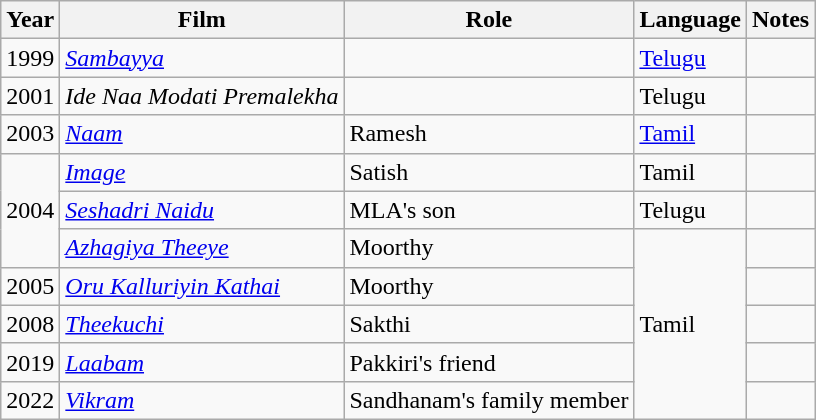<table class="wikitable sortable">
<tr>
<th>Year</th>
<th>Film</th>
<th>Role</th>
<th>Language</th>
<th>Notes</th>
</tr>
<tr>
<td>1999</td>
<td><em><a href='#'>Sambayya</a></em></td>
<td></td>
<td><a href='#'>Telugu</a></td>
<td></td>
</tr>
<tr>
<td>2001</td>
<td><em>Ide Naa Modati Premalekha</em></td>
<td></td>
<td>Telugu</td>
<td></td>
</tr>
<tr>
<td>2003</td>
<td><em><a href='#'>Naam</a></em></td>
<td>Ramesh</td>
<td><a href='#'>Tamil</a></td>
<td></td>
</tr>
<tr>
<td rowspan="3">2004</td>
<td><em><a href='#'>Image</a></em></td>
<td>Satish</td>
<td>Tamil</td>
<td></td>
</tr>
<tr>
<td><em><a href='#'>Seshadri Naidu</a></em></td>
<td>MLA's son</td>
<td>Telugu</td>
<td></td>
</tr>
<tr>
<td><em><a href='#'>Azhagiya Theeye</a></em></td>
<td>Moorthy</td>
<td rowspan="5">Tamil</td>
<td></td>
</tr>
<tr>
<td>2005</td>
<td><em><a href='#'>Oru Kalluriyin Kathai</a></em></td>
<td>Moorthy</td>
<td></td>
</tr>
<tr>
<td>2008</td>
<td><em><a href='#'>Theekuchi</a></em></td>
<td>Sakthi</td>
<td></td>
</tr>
<tr>
<td>2019</td>
<td><em><a href='#'>Laabam</a></em></td>
<td>Pakkiri's friend</td>
<td></td>
</tr>
<tr>
<td>2022</td>
<td><em><a href='#'>Vikram</a></em></td>
<td>Sandhanam's family member</td>
<td></td>
</tr>
</table>
